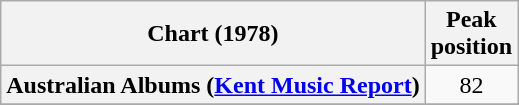<table class="wikitable sortable plainrowheaders">
<tr>
<th scope="col">Chart (1978)</th>
<th scope="col">Peak<br>position</th>
</tr>
<tr>
<th scope="row">Australian Albums (<a href='#'>Kent Music Report</a>)</th>
<td align="center">82</td>
</tr>
<tr>
</tr>
<tr>
</tr>
<tr>
</tr>
</table>
